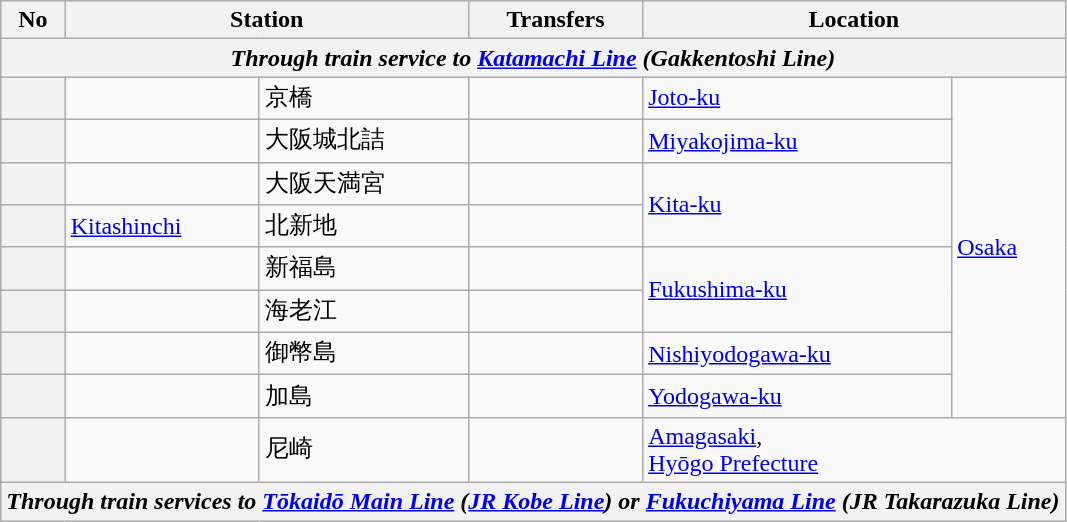<table class=wikitable>
<tr>
<th>No </th>
<th colspan="2">Station</th>
<th>Transfers</th>
<th colspan="2">Location</th>
</tr>
<tr>
<th colspan=6 align="center"><em>Through train service to <a href='#'>Katamachi Line</a> (Gakkentoshi Line)</em></th>
</tr>
<tr>
<th></th>
<td></td>
<td>京橋</td>
<td></td>
<td><a href='#'>Joto-ku</a></td>
<td rowspan=8><a href='#'>Osaka</a></td>
</tr>
<tr>
<th></th>
<td></td>
<td>大阪城北詰</td>
<td></td>
<td><a href='#'>Miyakojima-ku</a></td>
</tr>
<tr>
<th></th>
<td></td>
<td>大阪天満宮</td>
<td></td>
<td rowspan="2"><a href='#'>Kita-ku</a></td>
</tr>
<tr>
<th></th>
<td><a href='#'>Kitashinchi</a></td>
<td>北新地</td>
<td></td>
</tr>
<tr>
<th></th>
<td></td>
<td>新福島</td>
<td></td>
<td rowspan="2"><a href='#'>Fukushima-ku</a></td>
</tr>
<tr>
<th></th>
<td></td>
<td>海老江</td>
<td></td>
</tr>
<tr>
<th></th>
<td></td>
<td>御幣島</td>
<td></td>
<td><a href='#'>Nishiyodogawa-ku</a></td>
</tr>
<tr>
<th></th>
<td></td>
<td>加島</td>
<td></td>
<td><a href='#'>Yodogawa-ku</a></td>
</tr>
<tr>
<th></th>
<td></td>
<td>尼崎</td>
<td></td>
<td colspan="2"><a href='#'>Amagasaki</a>,<br><a href='#'>Hyōgo Prefecture</a></td>
</tr>
<tr>
<th colspan=6 align="center"><em>Through train services to <a href='#'>Tōkaidō Main Line</a> (<a href='#'>JR Kobe Line</a>) or <a href='#'>Fukuchiyama Line</a> (JR Takarazuka Line)</em></th>
</tr>
</table>
